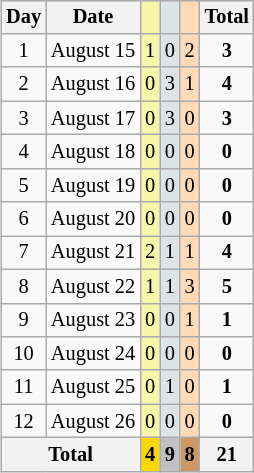<table class=wikitable style=font-size:85%;text-align:center;float:right>
<tr>
<th>Day</th>
<th>Date</th>
<td bgcolor=F7F6A8></td>
<td bgcolor=DCE5E5></td>
<td bgcolor=FFDAB9></td>
<th>Total</th>
</tr>
<tr>
<td>1</td>
<td>August 15</td>
<td bgcolor=F7F6A8>1</td>
<td bgcolor=DCE5E5>0</td>
<td bgcolor=FFDAB9>2</td>
<td><strong>3</strong></td>
</tr>
<tr>
<td>2</td>
<td>August 16</td>
<td bgcolor=F7F6A8>0</td>
<td bgcolor=DCE5E5>3</td>
<td bgcolor=FFDAB9>1</td>
<td><strong>4</strong></td>
</tr>
<tr>
<td>3</td>
<td>August 17</td>
<td bgcolor=F7F6A8>0</td>
<td bgcolor=DCE5E5>3</td>
<td bgcolor=FFDAB9>0</td>
<td><strong>3</strong></td>
</tr>
<tr>
<td>4</td>
<td>August 18</td>
<td bgcolor=F7F6A8>0</td>
<td bgcolor=DCE5E5>0</td>
<td bgcolor=FFDAB9>0</td>
<td><strong>0</strong></td>
</tr>
<tr>
<td>5</td>
<td>August 19</td>
<td bgcolor=F7F6A8>0</td>
<td bgcolor=DCE5E5>0</td>
<td bgcolor=FFDAB9>0</td>
<td><strong>0</strong></td>
</tr>
<tr>
<td>6</td>
<td>August 20</td>
<td bgcolor=F7F6A8>0</td>
<td bgcolor=DCE5E5>0</td>
<td bgcolor=FFDAB9>0</td>
<td><strong>0</strong></td>
</tr>
<tr>
<td>7</td>
<td>August 21</td>
<td bgcolor=F7F6A8>2</td>
<td bgcolor=DCE5E5>1</td>
<td bgcolor=FFDAB9>1</td>
<td><strong>4</strong></td>
</tr>
<tr>
<td>8</td>
<td>August 22</td>
<td bgcolor=F7F6A8>1</td>
<td bgcolor=DCE5E5>1</td>
<td bgcolor=FFDAB9>3</td>
<td><strong>5</strong></td>
</tr>
<tr>
<td>9</td>
<td>August 23</td>
<td bgcolor=F7F6A8>0</td>
<td bgcolor=DCE5E5>0</td>
<td bgcolor=FFDAB9>1</td>
<td><strong>1</strong></td>
</tr>
<tr>
<td>10</td>
<td>August 24</td>
<td bgcolor=F7F6A8>0</td>
<td bgcolor=DCE5E5>0</td>
<td bgcolor=FFDAB9>0</td>
<td><strong>0</strong></td>
</tr>
<tr>
<td>11</td>
<td>August 25</td>
<td bgcolor=F7F6A8>0</td>
<td bgcolor=DCE5E5>1</td>
<td bgcolor=FFDAB9>0</td>
<td><strong>1</strong></td>
</tr>
<tr>
<td>12</td>
<td>August 26</td>
<td bgcolor=F7F6A8>0</td>
<td bgcolor=DCE5E5>0</td>
<td bgcolor=FFDAB9>0</td>
<td><strong>0</strong></td>
</tr>
<tr>
<th colspan=2>Total</th>
<th style=background:gold>4</th>
<th style=background:silver>9</th>
<th style=background:#c96>8</th>
<th>21</th>
</tr>
</table>
